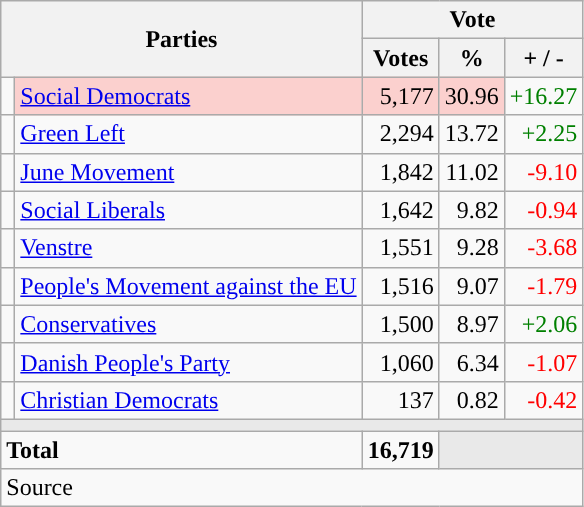<table class="wikitable" style="text-align:right;">
<tr>
<th style="text-align:centre;" rowspan="2" colspan="2" width="225">Parties</th>
<th colspan="3">Vote</th>
</tr>
<tr>
<th width="15">Votes</th>
<th width="15">%</th>
<th width="15">+ / -</th>
</tr>
<tr>
<td width="2" style="color:inherit;background:"></td>
<td bgcolor=#fbd0ce   align="left"><a href='#'>Social Democrats</a></td>
<td bgcolor=#fbd0ce>5,177</td>
<td bgcolor=#fbd0ce>30.96</td>
<td style=color:green;>+16.27</td>
</tr>
<tr>
<td width="2" style="color:inherit;background:"></td>
<td align="left"><a href='#'>Green Left</a></td>
<td>2,294</td>
<td>13.72</td>
<td style=color:green;>+2.25</td>
</tr>
<tr>
<td width="2" style="color:inherit;background:"></td>
<td align="left"><a href='#'>June Movement</a></td>
<td>1,842</td>
<td>11.02</td>
<td style=color:red;>-9.10</td>
</tr>
<tr>
<td width="2" style="color:inherit;background:"></td>
<td align="left"><a href='#'>Social Liberals</a></td>
<td>1,642</td>
<td>9.82</td>
<td style=color:red;>-0.94</td>
</tr>
<tr>
<td width="2" style="color:inherit;background:"></td>
<td align="left"><a href='#'>Venstre</a></td>
<td>1,551</td>
<td>9.28</td>
<td style=color:red;>-3.68</td>
</tr>
<tr>
<td width="2" style="color:inherit;background:"></td>
<td align="left"><a href='#'>People's Movement against the EU</a></td>
<td>1,516</td>
<td>9.07</td>
<td style=color:red;>-1.79</td>
</tr>
<tr>
<td width="2" style="color:inherit;background:"></td>
<td align="left"><a href='#'>Conservatives</a></td>
<td>1,500</td>
<td>8.97</td>
<td style=color:green;>+2.06</td>
</tr>
<tr>
<td width="2" style="color:inherit;background:"></td>
<td align="left"><a href='#'>Danish People's Party</a></td>
<td>1,060</td>
<td>6.34</td>
<td style=color:red;>-1.07</td>
</tr>
<tr>
<td width="2" style="color:inherit;background:"></td>
<td align="left"><a href='#'>Christian Democrats</a></td>
<td>137</td>
<td>0.82</td>
<td style=color:red;>-0.42</td>
</tr>
<tr>
<td colspan="7" bgcolor="#E9E9E9"></td>
</tr>
<tr>
<td align="left" colspan="2"><strong>Total</strong></td>
<td><strong>16,719</strong></td>
<td bgcolor="#E9E9E9" colspan="2"></td>
</tr>
<tr>
<td align="left" colspan="6">Source</td>
</tr>
</table>
